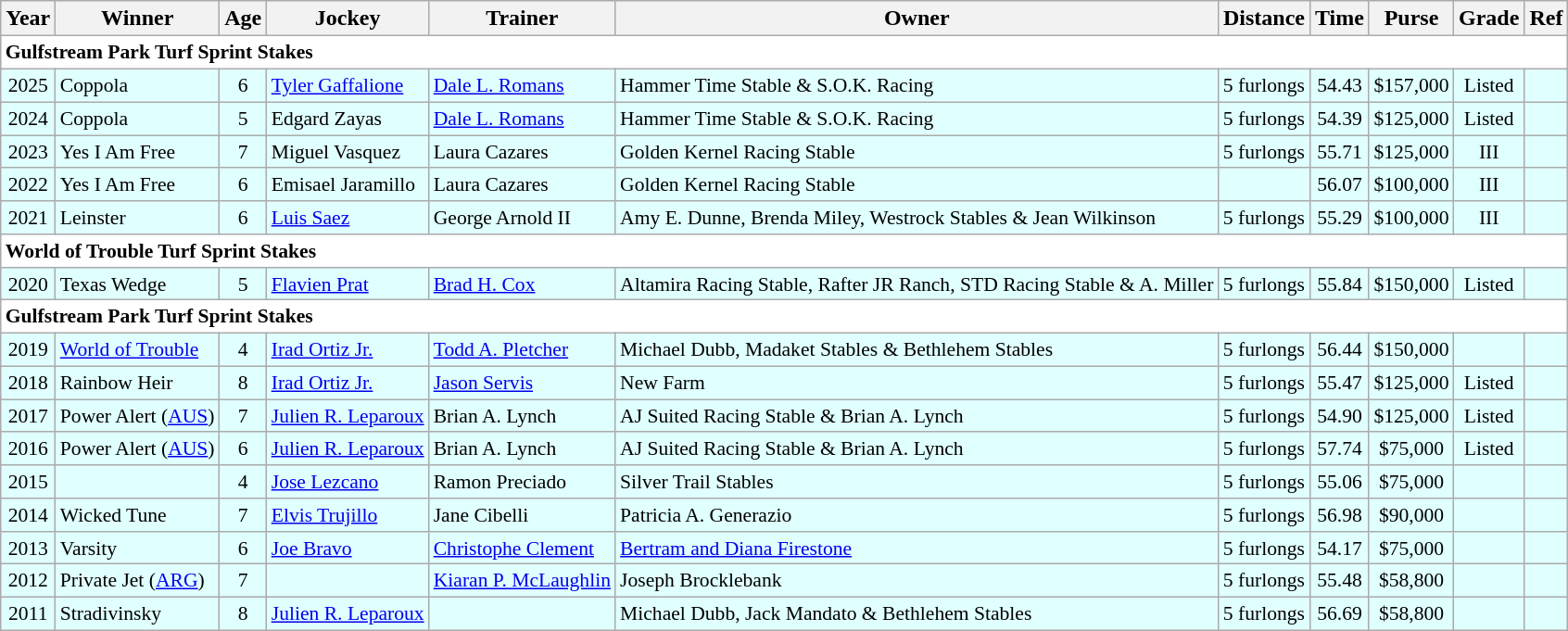<table class="wikitable sortable">
<tr>
<th>Year</th>
<th>Winner</th>
<th>Age</th>
<th>Jockey</th>
<th>Trainer</th>
<th>Owner</th>
<th>Distance</th>
<th>Time</th>
<th>Purse</th>
<th>Grade</th>
<th>Ref</th>
</tr>
<tr style="font-size:90%; background-color:white">
<td align="left" colspan=11><strong>Gulfstream Park Turf Sprint Stakes</strong></td>
</tr>
<tr style="font-size:90%; background-color:lightcyan">
<td align=center>2025</td>
<td>Coppola</td>
<td align=center>6</td>
<td><a href='#'>Tyler Gaffalione</a></td>
<td><a href='#'>Dale L. Romans</a></td>
<td>Hammer Time Stable & S.O.K. Racing</td>
<td align=center>5 furlongs</td>
<td align=center>54.43</td>
<td align=center>$157,000</td>
<td align=center>Listed</td>
<td></td>
</tr>
<tr style="font-size:90%; background-color:lightcyan">
<td align=center>2024</td>
<td>Coppola</td>
<td align=center>5</td>
<td>Edgard Zayas</td>
<td><a href='#'>Dale L. Romans</a></td>
<td>Hammer Time Stable & S.O.K. Racing</td>
<td align=center>5 furlongs</td>
<td align=center>54.39</td>
<td align=center>$125,000</td>
<td align=center>Listed</td>
<td></td>
</tr>
<tr style="font-size:90%; background-color:lightcyan">
<td align=center>2023</td>
<td>Yes I Am Free</td>
<td align=center>7</td>
<td>Miguel Vasquez</td>
<td>Laura Cazares</td>
<td>Golden Kernel Racing Stable</td>
<td align=center>5 furlongs</td>
<td align=center>55.71</td>
<td align=center>$125,000</td>
<td align=center>III</td>
<td></td>
</tr>
<tr style="font-size:90%; background-color:lightcyan">
<td align=center>2022</td>
<td>Yes I Am Free</td>
<td align=center>6</td>
<td>Emisael Jaramillo</td>
<td>Laura Cazares</td>
<td>Golden Kernel Racing Stable</td>
<td align=center></td>
<td align=center>56.07</td>
<td align=center>$100,000</td>
<td align=center>III</td>
<td></td>
</tr>
<tr style="font-size:90%; background-color:lightcyan">
<td align=center>2021</td>
<td>Leinster</td>
<td align=center>6</td>
<td><a href='#'>Luis Saez</a></td>
<td>George Arnold  II</td>
<td>Amy E. Dunne, Brenda Miley, Westrock Stables & Jean Wilkinson</td>
<td align=center>5 furlongs</td>
<td align=center>55.29</td>
<td align=center>$100,000</td>
<td align=center>III</td>
<td></td>
</tr>
<tr style="font-size:90%; background-color:white">
<td align="left" colspan=11><strong>World of Trouble Turf Sprint Stakes</strong></td>
</tr>
<tr style="font-size:90%; background-color:lightcyan">
<td align=center>2020</td>
<td>Texas Wedge</td>
<td align=center>5</td>
<td><a href='#'>Flavien Prat</a></td>
<td><a href='#'>Brad H. Cox</a></td>
<td>Altamira Racing Stable, Rafter JR Ranch, STD Racing Stable & A. Miller</td>
<td align=center>5 furlongs</td>
<td align=center>55.84</td>
<td align=center>$150,000</td>
<td align=center>Listed</td>
<td></td>
</tr>
<tr style="font-size:90%; background-color:white">
<td align="left" colspan=11><strong>Gulfstream Park Turf Sprint Stakes</strong></td>
</tr>
<tr style="font-size:90%; background-color:lightcyan">
<td align=center>2019</td>
<td><a href='#'>World of Trouble</a></td>
<td align=center>4</td>
<td><a href='#'>Irad Ortiz Jr.</a></td>
<td><a href='#'>Todd A. Pletcher</a></td>
<td>Michael Dubb, Madaket Stables & Bethlehem Stables</td>
<td align=center>5 furlongs</td>
<td align=center>56.44</td>
<td align=center>$150,000</td>
<td align=center></td>
<td></td>
</tr>
<tr style="font-size:90%; background-color:lightcyan">
<td align=center>2018</td>
<td>Rainbow Heir</td>
<td align=center>8</td>
<td><a href='#'>Irad Ortiz Jr.</a></td>
<td><a href='#'>Jason Servis</a></td>
<td>New Farm</td>
<td align=center>5 furlongs</td>
<td align=center>55.47</td>
<td align=center>$125,000</td>
<td align=center>Listed</td>
<td></td>
</tr>
<tr style="font-size:90%; background-color:lightcyan">
<td align=center>2017</td>
<td>Power Alert (<a href='#'>AUS</a>)</td>
<td align=center>7</td>
<td><a href='#'>Julien R. Leparoux</a></td>
<td>Brian A. Lynch</td>
<td>AJ Suited Racing Stable & Brian A. Lynch</td>
<td align=center>5 furlongs</td>
<td align=center>54.90</td>
<td align=center>$125,000</td>
<td align=center>Listed</td>
<td></td>
</tr>
<tr style="font-size:90%; background-color:lightcyan">
<td align=center>2016</td>
<td>Power Alert (<a href='#'>AUS</a>)</td>
<td align=center>6</td>
<td><a href='#'>Julien R. Leparoux</a></td>
<td>Brian A. Lynch</td>
<td>AJ Suited Racing Stable & Brian A. Lynch</td>
<td align=center>5 furlongs</td>
<td align=center>57.74</td>
<td align=center>$75,000</td>
<td align=center>Listed</td>
<td></td>
</tr>
<tr style="font-size:90%; background-color:lightcyan">
<td align=center>2015</td>
<td></td>
<td align=center>4</td>
<td><a href='#'>Jose Lezcano</a></td>
<td>Ramon Preciado</td>
<td>Silver Trail Stables</td>
<td align=center>5 furlongs</td>
<td align=center>55.06</td>
<td align=center>$75,000</td>
<td align=center></td>
<td></td>
</tr>
<tr style="font-size:90%; background-color:lightcyan">
<td align=center>2014</td>
<td>Wicked Tune</td>
<td align=center>7</td>
<td><a href='#'>Elvis Trujillo</a></td>
<td>Jane Cibelli</td>
<td>Patricia A. Generazio</td>
<td align=center>5 furlongs</td>
<td align=center>56.98</td>
<td align=center>$90,000</td>
<td align=center></td>
<td></td>
</tr>
<tr style="font-size:90%; background-color:lightcyan">
<td align=center>2013</td>
<td>Varsity</td>
<td align=center>6</td>
<td><a href='#'>Joe Bravo</a></td>
<td><a href='#'>Christophe Clement</a></td>
<td><a href='#'>Bertram and Diana Firestone</a></td>
<td align=center>5 furlongs</td>
<td align=center>54.17</td>
<td align=center>$75,000</td>
<td align=center></td>
<td></td>
</tr>
<tr style="font-size:90%; background-color:lightcyan">
<td align=center>2012</td>
<td>Private Jet (<a href='#'>ARG</a>)</td>
<td align=center>7</td>
<td></td>
<td><a href='#'>Kiaran P. McLaughlin</a></td>
<td>Joseph Brocklebank</td>
<td align=center>5 furlongs</td>
<td align=center>55.48</td>
<td align=center>$58,800</td>
<td align=center></td>
<td></td>
</tr>
<tr style="font-size:90%; background-color:lightcyan">
<td align=center>2011</td>
<td>Stradivinsky</td>
<td align=center>8</td>
<td><a href='#'>Julien R. Leparoux</a></td>
<td></td>
<td>Michael Dubb, Jack Mandato & Bethlehem Stables</td>
<td align=center>5 furlongs</td>
<td align=center>56.69</td>
<td align=center>$58,800</td>
<td align=center></td>
<td></td>
</tr>
</table>
